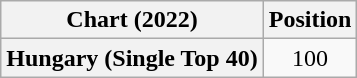<table class="wikitable plainrowheaders" style="text-align:center">
<tr>
<th scope="col">Chart (2022)</th>
<th scope="col">Position</th>
</tr>
<tr>
<th scope="row">Hungary (Single Top 40)</th>
<td>100</td>
</tr>
</table>
